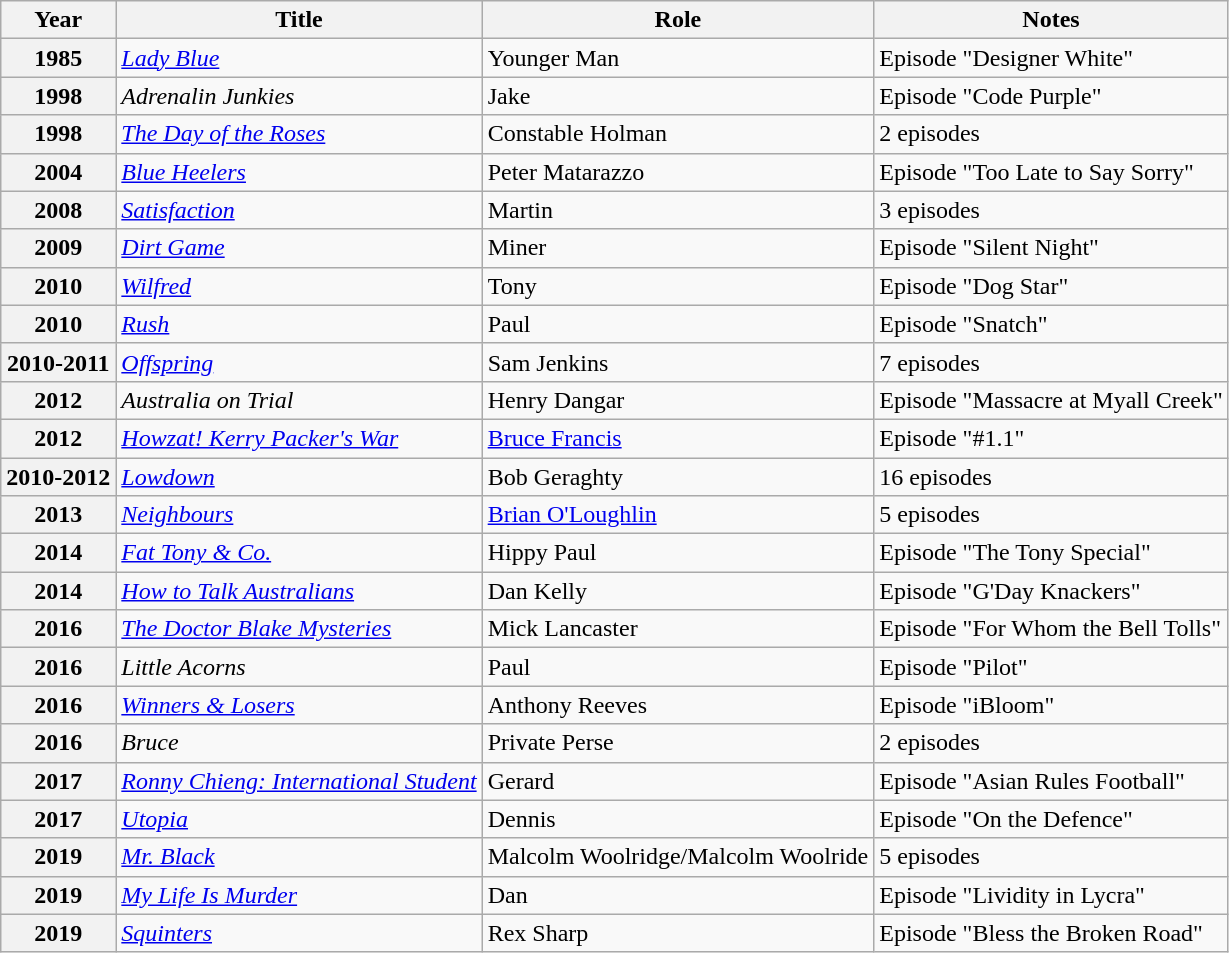<table class="wikitable plainrowheaders sortable">
<tr>
<th scope="col">Year</th>
<th scope="col">Title</th>
<th scope="col">Role</th>
<th scope="col">Notes</th>
</tr>
<tr>
<th scope="row">1985</th>
<td><em><a href='#'>Lady Blue</a></em></td>
<td>Younger Man</td>
<td>Episode "Designer White"</td>
</tr>
<tr>
<th scope="row">1998</th>
<td><em>Adrenalin Junkies</em></td>
<td>Jake</td>
<td>Episode "Code Purple"</td>
</tr>
<tr>
<th scope="row">1998</th>
<td><em><a href='#'>The Day of the Roses</a></em></td>
<td>Constable Holman</td>
<td>2 episodes</td>
</tr>
<tr>
<th scope="row">2004</th>
<td><em><a href='#'>Blue Heelers</a></em></td>
<td>Peter Matarazzo</td>
<td>Episode "Too Late to Say Sorry"</td>
</tr>
<tr>
<th scope="row">2008</th>
<td><em><a href='#'>Satisfaction</a></em></td>
<td>Martin</td>
<td>3 episodes</td>
</tr>
<tr>
<th scope="row">2009</th>
<td><em><a href='#'>Dirt Game</a></em></td>
<td>Miner</td>
<td>Episode "Silent Night"</td>
</tr>
<tr>
<th scope="row">2010</th>
<td><em><a href='#'>Wilfred</a></em></td>
<td>Tony</td>
<td>Episode "Dog Star"</td>
</tr>
<tr>
<th scope="row">2010</th>
<td><em><a href='#'>Rush</a></em></td>
<td>Paul</td>
<td>Episode "Snatch"</td>
</tr>
<tr>
<th scope="row">2010-2011</th>
<td><em><a href='#'>Offspring</a></em></td>
<td>Sam Jenkins</td>
<td>7 episodes</td>
</tr>
<tr>
<th scope="row">2012</th>
<td><em>Australia on Trial</em></td>
<td>Henry Dangar</td>
<td>Episode "Massacre at Myall Creek"</td>
</tr>
<tr>
<th scope="row">2012</th>
<td><em><a href='#'>Howzat! Kerry Packer's War</a></em></td>
<td><a href='#'>Bruce Francis</a></td>
<td>Episode "#1.1"</td>
</tr>
<tr>
<th scope="row">2010-2012</th>
<td><em><a href='#'>Lowdown</a></em></td>
<td>Bob Geraghty</td>
<td>16 episodes</td>
</tr>
<tr>
<th scope="row">2013</th>
<td><em><a href='#'>Neighbours</a></em></td>
<td><a href='#'>Brian O'Loughlin</a></td>
<td>5 episodes</td>
</tr>
<tr>
<th scope="row">2014</th>
<td><em><a href='#'>Fat Tony & Co.</a></em></td>
<td>Hippy Paul</td>
<td>Episode "The Tony Special"</td>
</tr>
<tr>
<th scope="row">2014</th>
<td><em><a href='#'>How to Talk Australians</a></em></td>
<td>Dan Kelly</td>
<td>Episode "G'Day Knackers"</td>
</tr>
<tr>
<th scope="row">2016</th>
<td><em><a href='#'>The Doctor Blake Mysteries</a></em></td>
<td>Mick Lancaster</td>
<td>Episode "For Whom the Bell Tolls"</td>
</tr>
<tr>
<th scope="row">2016</th>
<td><em>Little Acorns</em></td>
<td>Paul</td>
<td>Episode "Pilot"</td>
</tr>
<tr>
<th scope="row">2016</th>
<td><em><a href='#'>Winners & Losers</a></em></td>
<td>Anthony Reeves</td>
<td>Episode "iBloom"</td>
</tr>
<tr>
<th scope="row">2016</th>
<td><em>Bruce</em></td>
<td>Private Perse</td>
<td>2 episodes</td>
</tr>
<tr>
<th scope="row">2017</th>
<td><em><a href='#'>Ronny Chieng: International Student</a></em></td>
<td>Gerard</td>
<td>Episode "Asian Rules Football"</td>
</tr>
<tr>
<th scope="row">2017</th>
<td><em><a href='#'>Utopia</a></em></td>
<td>Dennis</td>
<td>Episode "On the Defence"</td>
</tr>
<tr>
<th scope="row">2019</th>
<td><em><a href='#'>Mr. Black</a></em></td>
<td>Malcolm Woolridge/Malcolm Woolride</td>
<td>5 episodes</td>
</tr>
<tr>
<th scope="row">2019</th>
<td><em><a href='#'>My Life Is Murder</a></em></td>
<td>Dan</td>
<td>Episode "Lividity in Lycra"</td>
</tr>
<tr>
<th scope="row">2019</th>
<td><em><a href='#'>Squinters</a></em></td>
<td>Rex Sharp</td>
<td>Episode "Bless the Broken Road"</td>
</tr>
</table>
